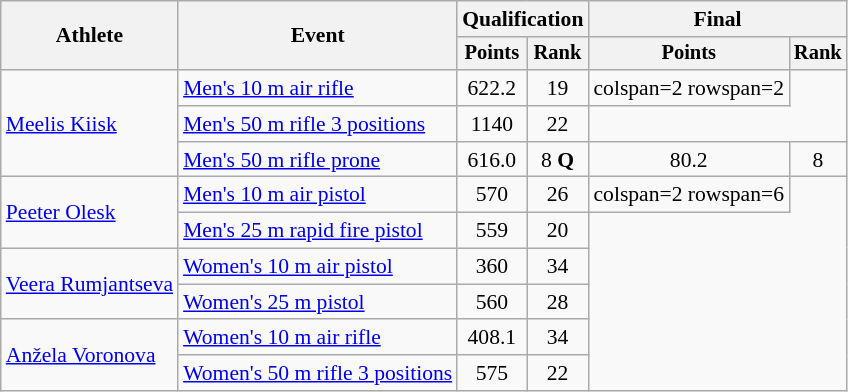<table class="wikitable" style="font-size:90%">
<tr align=center>
<th rowspan=2>Athlete</th>
<th rowspan=2>Event</th>
<th colspan=2>Qualification</th>
<th colspan=2>Final</th>
</tr>
<tr style="font-size:95%">
<th>Points</th>
<th>Rank</th>
<th>Points</th>
<th>Rank</th>
</tr>
<tr align=center>
<td align=left rowspan=3><a href='#'>Meelis Kiisk</a></td>
<td align=left><a href='#'>Men's 10 m air rifle</a></td>
<td>622.2</td>
<td>19</td>
<td>colspan=2 rowspan=2 </td>
</tr>
<tr align=center>
<td align=left><a href='#'>Men's 50 m rifle 3 positions</a></td>
<td>1140</td>
<td>22</td>
</tr>
<tr align=center>
<td align=left><a href='#'>Men's 50 m rifle prone</a></td>
<td>616.0</td>
<td>8 <strong>Q</strong></td>
<td>80.2</td>
<td>8</td>
</tr>
<tr align=center>
<td align=left rowspan=2><a href='#'>Peeter Olesk</a></td>
<td align=left><a href='#'>Men's 10 m air pistol</a></td>
<td>570</td>
<td>26</td>
<td>colspan=2 rowspan=6 </td>
</tr>
<tr align=center>
<td align=left><a href='#'>Men's 25 m rapid fire pistol</a></td>
<td>559</td>
<td>20</td>
</tr>
<tr align=center>
<td align=left rowspan=2><a href='#'>Veera Rumjantseva</a></td>
<td align=left><a href='#'>Women's 10 m air pistol</a></td>
<td>360</td>
<td>34</td>
</tr>
<tr align=center>
<td align=left><a href='#'>Women's 25 m pistol</a></td>
<td>560</td>
<td>28</td>
</tr>
<tr align=center>
<td align=left rowspan=2><a href='#'>Anžela Voronova</a></td>
<td align=left><a href='#'>Women's 10 m air rifle</a></td>
<td>408.1</td>
<td>34</td>
</tr>
<tr align=center>
<td align=left><a href='#'>Women's 50 m rifle 3 positions</a></td>
<td>575</td>
<td>22</td>
</tr>
</table>
